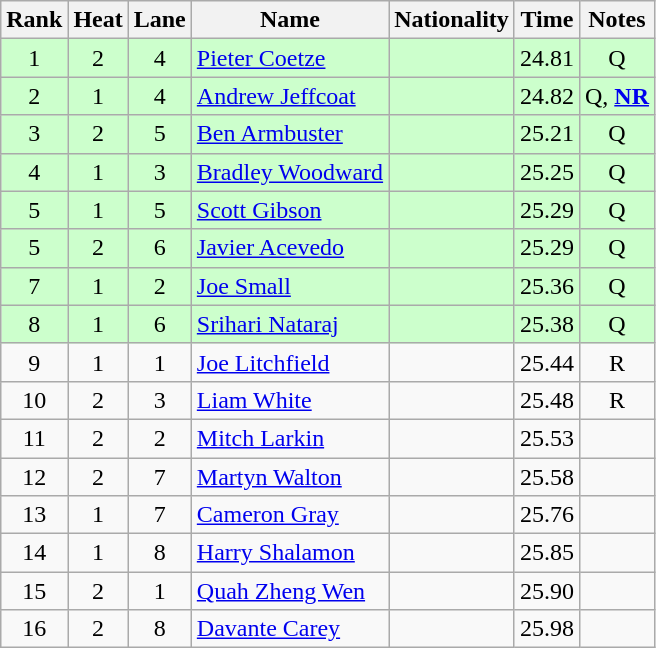<table class="wikitable sortable" style="text-align:center">
<tr>
<th>Rank</th>
<th>Heat</th>
<th>Lane</th>
<th>Name</th>
<th>Nationality</th>
<th>Time</th>
<th>Notes</th>
</tr>
<tr bgcolor=ccffcc>
<td>1</td>
<td>2</td>
<td>4</td>
<td align="left"><a href='#'>Pieter Coetze</a></td>
<td align="left"></td>
<td>24.81</td>
<td>Q</td>
</tr>
<tr bgcolor=ccffcc>
<td>2</td>
<td>1</td>
<td>4</td>
<td align="left"><a href='#'>Andrew Jeffcoat</a></td>
<td align="left"></td>
<td>24.82</td>
<td>Q, <strong><a href='#'>NR</a></strong></td>
</tr>
<tr bgcolor=ccffcc>
<td>3</td>
<td>2</td>
<td>5</td>
<td align="left"><a href='#'>Ben Armbuster</a></td>
<td align="left"></td>
<td>25.21</td>
<td>Q</td>
</tr>
<tr bgcolor=ccffcc>
<td>4</td>
<td>1</td>
<td>3</td>
<td align="left"><a href='#'>Bradley Woodward</a></td>
<td align="left"></td>
<td>25.25</td>
<td>Q</td>
</tr>
<tr bgcolor=ccffcc>
<td>5</td>
<td>1</td>
<td>5</td>
<td align="left"><a href='#'>Scott Gibson</a></td>
<td align="left"></td>
<td>25.29</td>
<td>Q</td>
</tr>
<tr bgcolor=ccffcc>
<td>5</td>
<td>2</td>
<td>6</td>
<td align="left"><a href='#'>Javier Acevedo</a></td>
<td align="left"></td>
<td>25.29</td>
<td>Q</td>
</tr>
<tr bgcolor=ccffcc>
<td>7</td>
<td>1</td>
<td>2</td>
<td align="left"><a href='#'>Joe Small</a></td>
<td align="left"></td>
<td>25.36</td>
<td>Q</td>
</tr>
<tr bgcolor=ccffcc>
<td>8</td>
<td>1</td>
<td>6</td>
<td align="left"><a href='#'>Srihari Nataraj</a></td>
<td align="left"></td>
<td>25.38</td>
<td>Q</td>
</tr>
<tr>
<td>9</td>
<td>1</td>
<td>1</td>
<td align="left"><a href='#'>Joe Litchfield</a></td>
<td align="left"></td>
<td>25.44</td>
<td>R</td>
</tr>
<tr>
<td>10</td>
<td>2</td>
<td>3</td>
<td align="left"><a href='#'>Liam White</a></td>
<td align="left"></td>
<td>25.48</td>
<td>R</td>
</tr>
<tr>
<td>11</td>
<td>2</td>
<td>2</td>
<td align="left"><a href='#'>Mitch Larkin</a></td>
<td align="left"></td>
<td>25.53</td>
<td></td>
</tr>
<tr>
<td>12</td>
<td>2</td>
<td>7</td>
<td align="left"><a href='#'>Martyn Walton</a></td>
<td align="left"></td>
<td>25.58</td>
<td></td>
</tr>
<tr>
<td>13</td>
<td>1</td>
<td>7</td>
<td align="left"><a href='#'>Cameron Gray</a></td>
<td align="left"></td>
<td>25.76</td>
<td></td>
</tr>
<tr>
<td>14</td>
<td>1</td>
<td>8</td>
<td align="left"><a href='#'>Harry Shalamon</a></td>
<td align="left"></td>
<td>25.85</td>
<td></td>
</tr>
<tr>
<td>15</td>
<td>2</td>
<td>1</td>
<td align="left"><a href='#'>Quah Zheng Wen</a></td>
<td align="left"></td>
<td>25.90</td>
<td></td>
</tr>
<tr>
<td>16</td>
<td>2</td>
<td>8</td>
<td align="left"><a href='#'>Davante Carey</a></td>
<td align="left"></td>
<td>25.98</td>
<td></td>
</tr>
</table>
